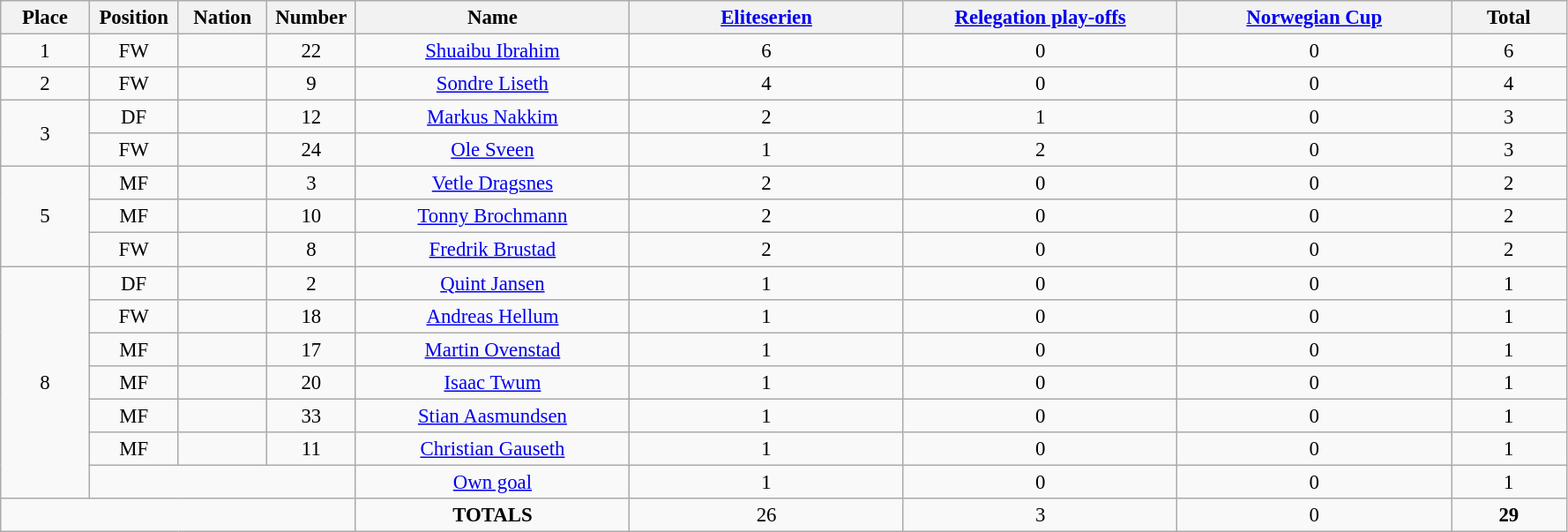<table class="wikitable" style="font-size: 95%; text-align: center;">
<tr>
<th width=60>Place</th>
<th width=60>Position</th>
<th width=60>Nation</th>
<th width=60>Number</th>
<th width=200>Name</th>
<th width=200><a href='#'>Eliteserien</a></th>
<th width=200><a href='#'>Relegation play-offs</a></th>
<th width=200><a href='#'>Norwegian Cup</a></th>
<th width=80><strong>Total</strong></th>
</tr>
<tr>
<td>1</td>
<td>FW</td>
<td></td>
<td>22</td>
<td><a href='#'>Shuaibu Ibrahim</a></td>
<td>6</td>
<td>0</td>
<td>0</td>
<td>6</td>
</tr>
<tr>
<td>2</td>
<td>FW</td>
<td></td>
<td>9</td>
<td><a href='#'>Sondre Liseth</a></td>
<td>4</td>
<td>0</td>
<td>0</td>
<td>4</td>
</tr>
<tr>
<td rowspan="2">3</td>
<td>DF</td>
<td></td>
<td>12</td>
<td><a href='#'>Markus Nakkim</a></td>
<td>2</td>
<td>1</td>
<td>0</td>
<td>3</td>
</tr>
<tr>
<td>FW</td>
<td></td>
<td>24</td>
<td><a href='#'>Ole Sveen</a></td>
<td>1</td>
<td>2</td>
<td>0</td>
<td>3</td>
</tr>
<tr>
<td rowspan="3">5</td>
<td>MF</td>
<td></td>
<td>3</td>
<td><a href='#'>Vetle Dragsnes</a></td>
<td>2</td>
<td>0</td>
<td>0</td>
<td>2</td>
</tr>
<tr>
<td>MF</td>
<td></td>
<td>10</td>
<td><a href='#'>Tonny Brochmann</a></td>
<td>2</td>
<td>0</td>
<td>0</td>
<td>2</td>
</tr>
<tr>
<td>FW</td>
<td></td>
<td>8</td>
<td><a href='#'>Fredrik Brustad</a></td>
<td>2</td>
<td>0</td>
<td>0</td>
<td>2</td>
</tr>
<tr>
<td rowspan="7">8</td>
<td>DF</td>
<td></td>
<td>2</td>
<td><a href='#'>Quint Jansen</a></td>
<td>1</td>
<td>0</td>
<td>0</td>
<td>1</td>
</tr>
<tr>
<td>FW</td>
<td></td>
<td>18</td>
<td><a href='#'>Andreas Hellum</a></td>
<td>1</td>
<td>0</td>
<td>0</td>
<td>1</td>
</tr>
<tr>
<td>MF</td>
<td></td>
<td>17</td>
<td><a href='#'>Martin Ovenstad</a></td>
<td>1</td>
<td>0</td>
<td>0</td>
<td>1</td>
</tr>
<tr>
<td>MF</td>
<td></td>
<td>20</td>
<td><a href='#'>Isaac Twum</a></td>
<td>1</td>
<td>0</td>
<td>0</td>
<td>1</td>
</tr>
<tr>
<td>MF</td>
<td></td>
<td>33</td>
<td><a href='#'>Stian Aasmundsen</a></td>
<td>1</td>
<td>0</td>
<td>0</td>
<td>1</td>
</tr>
<tr>
<td>MF</td>
<td></td>
<td>11</td>
<td><a href='#'>Christian Gauseth</a></td>
<td>1</td>
<td>0</td>
<td>0</td>
<td>1</td>
</tr>
<tr>
<td colspan="3"></td>
<td><a href='#'>Own goal</a></td>
<td>1</td>
<td>0</td>
<td>0</td>
<td>1</td>
</tr>
<tr>
<td colspan="4"></td>
<td><strong>TOTALS</strong></td>
<td>26</td>
<td>3</td>
<td>0</td>
<td><strong>29</strong></td>
</tr>
</table>
